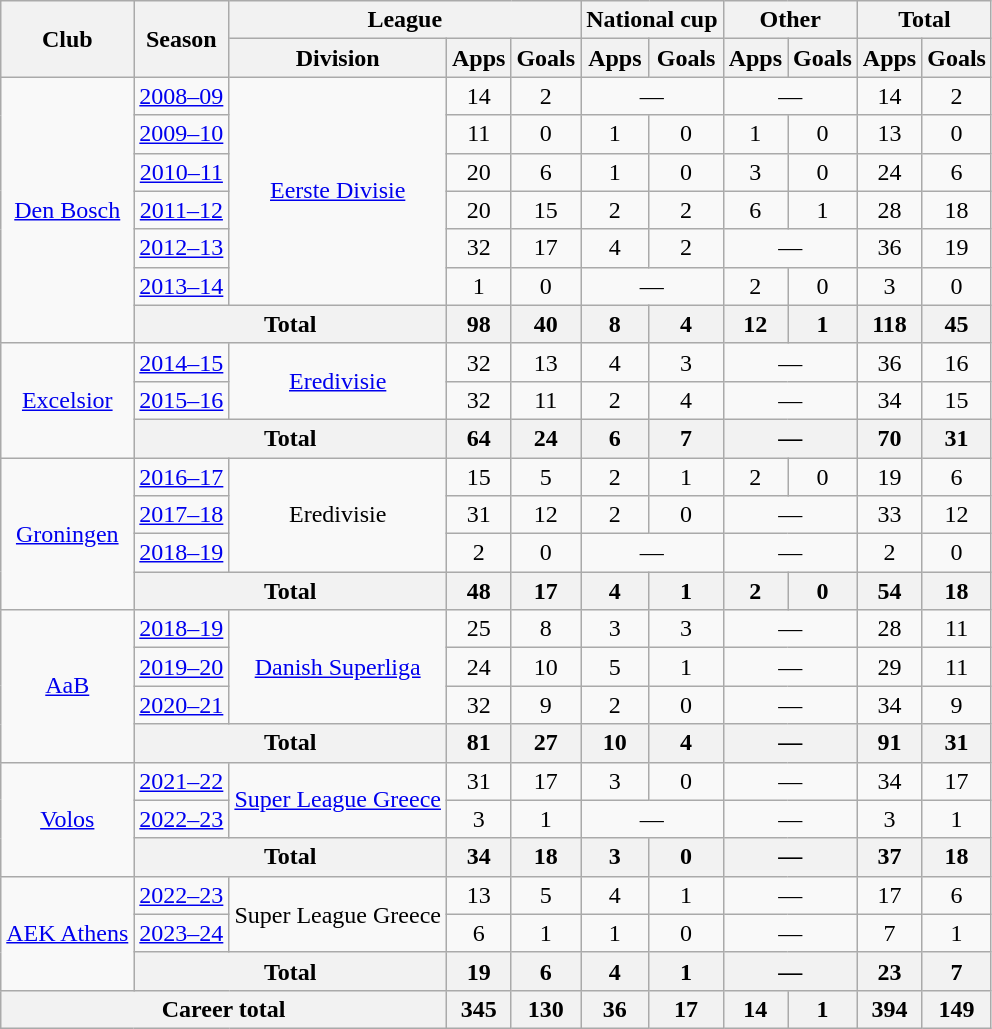<table class="wikitable" style="text-align:center">
<tr>
<th rowspan="2">Club</th>
<th rowspan="2">Season</th>
<th colspan="3">League</th>
<th colspan="2">National cup</th>
<th colspan="2">Other</th>
<th colspan="2">Total</th>
</tr>
<tr>
<th>Division</th>
<th>Apps</th>
<th>Goals</th>
<th>Apps</th>
<th>Goals</th>
<th>Apps</th>
<th>Goals</th>
<th>Apps</th>
<th>Goals</th>
</tr>
<tr>
<td rowspan="7"><a href='#'>Den Bosch</a></td>
<td><a href='#'>2008–09</a></td>
<td rowspan="6"><a href='#'>Eerste Divisie</a></td>
<td>14</td>
<td>2</td>
<td colspan="2">—</td>
<td colspan="2">—</td>
<td>14</td>
<td>2</td>
</tr>
<tr>
<td><a href='#'>2009–10</a></td>
<td>11</td>
<td>0</td>
<td>1</td>
<td>0</td>
<td>1</td>
<td>0</td>
<td>13</td>
<td>0</td>
</tr>
<tr>
<td><a href='#'>2010–11</a></td>
<td>20</td>
<td>6</td>
<td>1</td>
<td>0</td>
<td>3</td>
<td>0</td>
<td>24</td>
<td>6</td>
</tr>
<tr>
<td><a href='#'>2011–12</a></td>
<td>20</td>
<td>15</td>
<td>2</td>
<td>2</td>
<td>6</td>
<td>1</td>
<td>28</td>
<td>18</td>
</tr>
<tr>
<td><a href='#'>2012–13</a></td>
<td>32</td>
<td>17</td>
<td>4</td>
<td>2</td>
<td colspan="2">—</td>
<td>36</td>
<td>19</td>
</tr>
<tr>
<td><a href='#'>2013–14</a></td>
<td>1</td>
<td>0</td>
<td colspan="2">—</td>
<td>2</td>
<td>0</td>
<td>3</td>
<td>0</td>
</tr>
<tr>
<th colspan="2">Total</th>
<th>98</th>
<th>40</th>
<th>8</th>
<th>4</th>
<th>12</th>
<th>1</th>
<th>118</th>
<th>45</th>
</tr>
<tr>
<td rowspan="3"><a href='#'>Excelsior</a></td>
<td><a href='#'>2014–15</a></td>
<td rowspan="2"><a href='#'>Eredivisie</a></td>
<td>32</td>
<td>13</td>
<td>4</td>
<td>3</td>
<td colspan="2">—</td>
<td>36</td>
<td>16</td>
</tr>
<tr>
<td><a href='#'>2015–16</a></td>
<td>32</td>
<td>11</td>
<td>2</td>
<td>4</td>
<td colspan="2">—</td>
<td>34</td>
<td>15</td>
</tr>
<tr>
<th colspan="2">Total</th>
<th>64</th>
<th>24</th>
<th>6</th>
<th>7</th>
<th colspan="2">—</th>
<th>70</th>
<th>31</th>
</tr>
<tr>
<td rowspan="4"><a href='#'>Groningen</a></td>
<td><a href='#'>2016–17</a></td>
<td rowspan="3">Eredivisie</td>
<td>15</td>
<td>5</td>
<td>2</td>
<td>1</td>
<td>2</td>
<td>0</td>
<td>19</td>
<td>6</td>
</tr>
<tr>
<td><a href='#'>2017–18</a></td>
<td>31</td>
<td>12</td>
<td>2</td>
<td>0</td>
<td colspan="2">—</td>
<td>33</td>
<td>12</td>
</tr>
<tr>
<td><a href='#'>2018–19</a></td>
<td>2</td>
<td>0</td>
<td colspan="2">—</td>
<td colspan="2">—</td>
<td>2</td>
<td>0</td>
</tr>
<tr>
<th colspan="2">Total</th>
<th>48</th>
<th>17</th>
<th>4</th>
<th>1</th>
<th>2</th>
<th>0</th>
<th>54</th>
<th>18</th>
</tr>
<tr>
<td rowspan="4"><a href='#'>AaB</a></td>
<td><a href='#'>2018–19</a></td>
<td rowspan="3"><a href='#'>Danish Superliga</a></td>
<td>25</td>
<td>8</td>
<td>3</td>
<td>3</td>
<td colspan="2">—</td>
<td>28</td>
<td>11</td>
</tr>
<tr>
<td><a href='#'>2019–20</a></td>
<td>24</td>
<td>10</td>
<td>5</td>
<td>1</td>
<td colspan="2">—</td>
<td>29</td>
<td>11</td>
</tr>
<tr>
<td><a href='#'>2020–21</a></td>
<td>32</td>
<td>9</td>
<td>2</td>
<td>0</td>
<td colspan="2">—</td>
<td>34</td>
<td>9</td>
</tr>
<tr>
<th colspan="2">Total</th>
<th>81</th>
<th>27</th>
<th>10</th>
<th>4</th>
<th colspan="2">—</th>
<th>91</th>
<th>31</th>
</tr>
<tr>
<td rowspan="3"><a href='#'>Volos</a></td>
<td><a href='#'>2021–22</a></td>
<td rowspan="2"><a href='#'>Super League Greece</a></td>
<td>31</td>
<td>17</td>
<td>3</td>
<td>0</td>
<td colspan="2">—</td>
<td>34</td>
<td>17</td>
</tr>
<tr>
<td><a href='#'>2022–23</a></td>
<td>3</td>
<td>1</td>
<td colspan="2">—</td>
<td colspan="2">—</td>
<td>3</td>
<td>1</td>
</tr>
<tr>
<th colspan="2">Total</th>
<th>34</th>
<th>18</th>
<th>3</th>
<th>0</th>
<th colspan="2">—</th>
<th>37</th>
<th>18</th>
</tr>
<tr>
<td rowspan="3"><a href='#'>AEK Athens</a></td>
<td><a href='#'>2022–23</a></td>
<td rowspan="2">Super League Greece</td>
<td>13</td>
<td>5</td>
<td>4</td>
<td>1</td>
<td colspan="2">—</td>
<td>17</td>
<td>6</td>
</tr>
<tr>
<td><a href='#'>2023–24</a></td>
<td>6</td>
<td>1</td>
<td>1</td>
<td>0</td>
<td colspan="2">—</td>
<td>7</td>
<td>1</td>
</tr>
<tr>
<th colspan="2">Total</th>
<th>19</th>
<th>6</th>
<th>4</th>
<th>1</th>
<th colspan="2">—</th>
<th>23</th>
<th>7</th>
</tr>
<tr>
<th colspan="3">Career total</th>
<th>345</th>
<th>130</th>
<th>36</th>
<th>17</th>
<th>14</th>
<th>1</th>
<th>394</th>
<th>149</th>
</tr>
</table>
